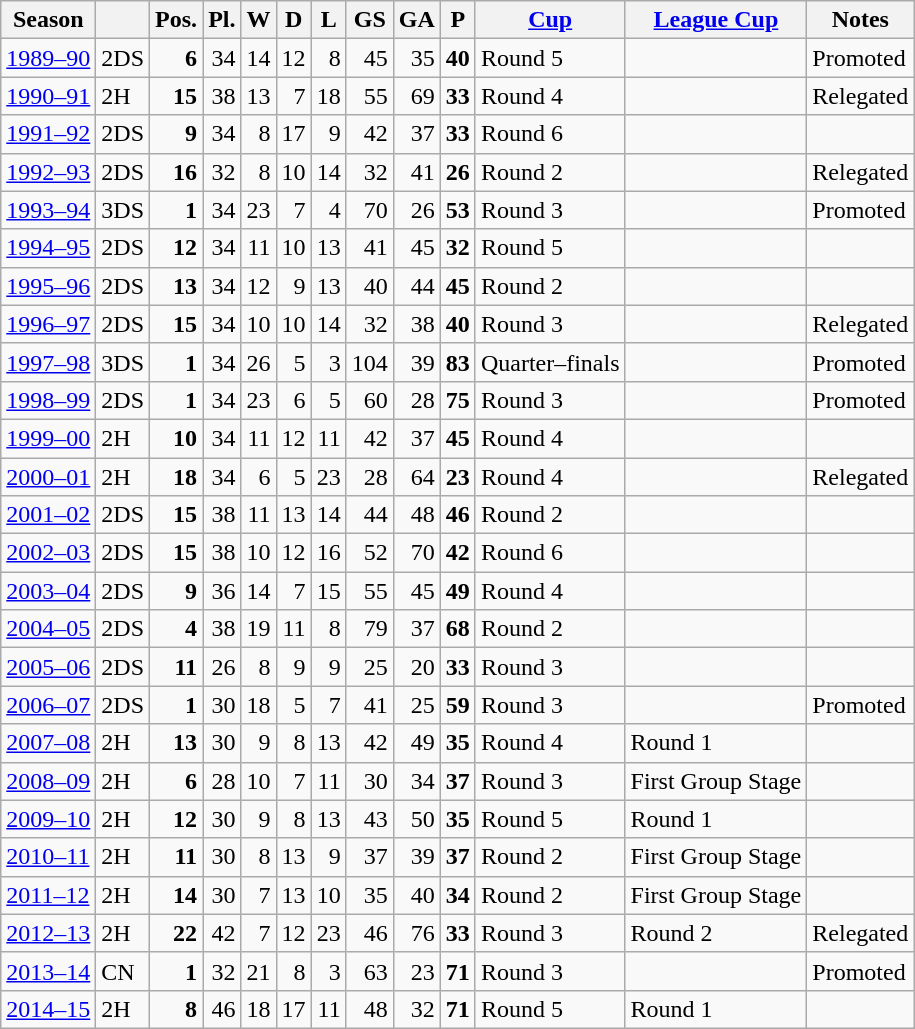<table class="wikitable">
<tr>
<th>Season</th>
<th></th>
<th>Pos.</th>
<th>Pl.</th>
<th>W</th>
<th>D</th>
<th>L</th>
<th>GS</th>
<th>GA</th>
<th>P</th>
<th><a href='#'>Cup</a></th>
<th><a href='#'>League Cup</a></th>
<th>Notes</th>
</tr>
<tr>
<td><a href='#'>1989–90</a></td>
<td>2DS</td>
<td align=right><strong>6</strong></td>
<td align=right>34</td>
<td align=right>14</td>
<td align=right>12</td>
<td align=right>8</td>
<td align=right>45</td>
<td align=right>35</td>
<td align=right><strong>40</strong></td>
<td>Round 5</td>
<td></td>
<td>Promoted</td>
</tr>
<tr>
<td><a href='#'>1990–91</a></td>
<td>2H</td>
<td align=right><strong>15</strong></td>
<td align=right>38</td>
<td align=right>13</td>
<td align=right>7</td>
<td align=right>18</td>
<td align=right>55</td>
<td align=right>69</td>
<td align=right><strong>33</strong></td>
<td>Round 4</td>
<td></td>
<td>Relegated</td>
</tr>
<tr>
<td><a href='#'>1991–92</a></td>
<td>2DS</td>
<td align=right><strong>9</strong></td>
<td align=right>34</td>
<td align=right>8</td>
<td align=right>17</td>
<td align=right>9</td>
<td align=right>42</td>
<td align=right>37</td>
<td align=right><strong>33</strong></td>
<td>Round 6</td>
<td></td>
<td></td>
</tr>
<tr>
<td><a href='#'>1992–93</a></td>
<td>2DS</td>
<td align=right><strong>16</strong></td>
<td align=right>32</td>
<td align=right>8</td>
<td align=right>10</td>
<td align=right>14</td>
<td align=right>32</td>
<td align=right>41</td>
<td align=right><strong>26</strong></td>
<td>Round 2</td>
<td></td>
<td>Relegated</td>
</tr>
<tr>
<td><a href='#'>1993–94</a></td>
<td>3DS</td>
<td align=right><strong>1</strong></td>
<td align=right>34</td>
<td align=right>23</td>
<td align=right>7</td>
<td align=right>4</td>
<td align=right>70</td>
<td align=right>26</td>
<td align=right><strong>53</strong></td>
<td>Round 3</td>
<td></td>
<td>Promoted</td>
</tr>
<tr>
<td><a href='#'>1994–95</a></td>
<td>2DS</td>
<td align=right><strong>12</strong></td>
<td align=right>34</td>
<td align=right>11</td>
<td align=right>10</td>
<td align=right>13</td>
<td align=right>41</td>
<td align=right>45</td>
<td align=right><strong>32</strong></td>
<td>Round 5</td>
<td></td>
<td></td>
</tr>
<tr>
<td><a href='#'>1995–96</a></td>
<td>2DS</td>
<td align=right><strong>13</strong></td>
<td align=right>34</td>
<td align=right>12</td>
<td align=right>9</td>
<td align=right>13</td>
<td align=right>40</td>
<td align=right>44</td>
<td align=right><strong>45</strong></td>
<td>Round 2</td>
<td></td>
<td></td>
</tr>
<tr>
<td><a href='#'>1996–97</a></td>
<td>2DS</td>
<td align=right><strong>15</strong></td>
<td align=right>34</td>
<td align=right>10</td>
<td align=right>10</td>
<td align=right>14</td>
<td align=right>32</td>
<td align=right>38</td>
<td align=right><strong>40</strong></td>
<td>Round 3</td>
<td></td>
<td>Relegated</td>
</tr>
<tr>
<td><a href='#'>1997–98</a></td>
<td>3DS</td>
<td align=right><strong>1</strong></td>
<td align=right>34</td>
<td align=right>26</td>
<td align=right>5</td>
<td align=right>3</td>
<td align=right>104</td>
<td align=right>39</td>
<td align=right><strong>83</strong></td>
<td>Quarter–finals</td>
<td></td>
<td>Promoted</td>
</tr>
<tr>
<td><a href='#'>1998–99</a></td>
<td>2DS</td>
<td align=right><strong>1</strong></td>
<td align=right>34</td>
<td align=right>23</td>
<td align=right>6</td>
<td align=right>5</td>
<td align=right>60</td>
<td align=right>28</td>
<td align=right><strong>75</strong></td>
<td>Round 3</td>
<td></td>
<td>Promoted</td>
</tr>
<tr>
<td><a href='#'>1999–00</a></td>
<td>2H</td>
<td align=right><strong>10</strong></td>
<td align=right>34</td>
<td align=right>11</td>
<td align=right>12</td>
<td align=right>11</td>
<td align=right>42</td>
<td align=right>37</td>
<td align=right><strong>45</strong></td>
<td>Round 4</td>
<td></td>
<td></td>
</tr>
<tr>
<td><a href='#'>2000–01</a></td>
<td>2H</td>
<td align=right><strong>18</strong></td>
<td align=right>34</td>
<td align=right>6</td>
<td align=right>5</td>
<td align=right>23</td>
<td align=right>28</td>
<td align=right>64</td>
<td align=right><strong>23</strong></td>
<td>Round 4</td>
<td></td>
<td>Relegated</td>
</tr>
<tr>
<td><a href='#'>2001–02</a></td>
<td>2DS</td>
<td align=right><strong>15</strong></td>
<td align=right>38</td>
<td align=right>11</td>
<td align=right>13</td>
<td align=right>14</td>
<td align=right>44</td>
<td align=right>48</td>
<td align=right><strong>46</strong></td>
<td>Round 2</td>
<td></td>
<td></td>
</tr>
<tr>
<td><a href='#'>2002–03</a></td>
<td>2DS</td>
<td align=right><strong>15</strong></td>
<td align=right>38</td>
<td align=right>10</td>
<td align=right>12</td>
<td align=right>16</td>
<td align=right>52</td>
<td align=right>70</td>
<td align=right><strong>42</strong></td>
<td>Round 6</td>
<td></td>
<td></td>
</tr>
<tr>
<td><a href='#'>2003–04</a></td>
<td>2DS</td>
<td align=right><strong>9</strong></td>
<td align=right>36</td>
<td align=right>14</td>
<td align=right>7</td>
<td align=right>15</td>
<td align=right>55</td>
<td align=right>45</td>
<td align=right><strong>49</strong></td>
<td>Round 4</td>
<td></td>
<td></td>
</tr>
<tr>
<td><a href='#'>2004–05</a></td>
<td>2DS</td>
<td align=right><strong>4</strong></td>
<td align=right>38</td>
<td align=right>19</td>
<td align=right>11</td>
<td align=right>8</td>
<td align=right>79</td>
<td align=right>37</td>
<td align=right><strong>68</strong></td>
<td>Round 2</td>
<td></td>
<td></td>
</tr>
<tr>
<td><a href='#'>2005–06</a></td>
<td>2DS</td>
<td align=right><strong>11</strong></td>
<td align=right>26</td>
<td align=right>8</td>
<td align=right>9</td>
<td align=right>9</td>
<td align=right>25</td>
<td align=right>20</td>
<td align=right><strong>33</strong></td>
<td>Round 3</td>
<td></td>
<td></td>
</tr>
<tr>
<td><a href='#'>2006–07</a></td>
<td>2DS</td>
<td align=right><strong>1</strong></td>
<td align=right>30</td>
<td align=right>18</td>
<td align=right>5</td>
<td align=right>7</td>
<td align=right>41</td>
<td align=right>25</td>
<td align=right><strong>59</strong></td>
<td>Round 3</td>
<td></td>
<td>Promoted</td>
</tr>
<tr>
<td><a href='#'>2007–08</a></td>
<td>2H</td>
<td align=right><strong>13</strong></td>
<td align=right>30</td>
<td align=right>9</td>
<td align=right>8</td>
<td align=right>13</td>
<td align=right>42</td>
<td align=right>49</td>
<td align=right><strong>35</strong></td>
<td>Round 4</td>
<td>Round 1</td>
<td></td>
</tr>
<tr>
<td><a href='#'>2008–09</a></td>
<td>2H</td>
<td align=right><strong>6</strong></td>
<td align=right>28</td>
<td align=right>10</td>
<td align=right>7</td>
<td align=right>11</td>
<td align=right>30</td>
<td align=right>34</td>
<td align=right><strong>37</strong></td>
<td>Round 3</td>
<td>First Group Stage</td>
<td></td>
</tr>
<tr>
<td><a href='#'>2009–10</a></td>
<td>2H</td>
<td align=right><strong>12</strong></td>
<td align=right>30</td>
<td align=right>9</td>
<td align=right>8</td>
<td align=right>13</td>
<td align=right>43</td>
<td align=right>50</td>
<td align=right><strong>35</strong></td>
<td>Round 5</td>
<td>Round 1</td>
<td></td>
</tr>
<tr>
<td><a href='#'>2010–11</a></td>
<td>2H</td>
<td align=right><strong>11</strong></td>
<td align=right>30</td>
<td align=right>8</td>
<td align=right>13</td>
<td align=right>9</td>
<td align=right>37</td>
<td align=right>39</td>
<td align=right><strong>37</strong></td>
<td>Round 2</td>
<td>First Group Stage</td>
<td></td>
</tr>
<tr>
<td><a href='#'>2011–12</a></td>
<td>2H</td>
<td align=right><strong>14</strong></td>
<td align=right>30</td>
<td align=right>7</td>
<td align=right>13</td>
<td align=right>10</td>
<td align=right>35</td>
<td align=right>40</td>
<td align=right><strong>34</strong></td>
<td>Round 2</td>
<td>First Group Stage</td>
<td></td>
</tr>
<tr>
<td><a href='#'>2012–13</a></td>
<td>2H</td>
<td align=right><strong>22</strong></td>
<td align=right>42</td>
<td align=right>7</td>
<td align=right>12</td>
<td align=right>23</td>
<td align=right>46</td>
<td align=right>76</td>
<td align=right><strong>33</strong></td>
<td>Round 3</td>
<td>Round 2</td>
<td>Relegated</td>
</tr>
<tr>
<td><a href='#'>2013–14</a></td>
<td>CN</td>
<td align=right><strong>1</strong></td>
<td align=right>32</td>
<td align=right>21</td>
<td align=right>8</td>
<td align=right>3</td>
<td align=right>63</td>
<td align=right>23</td>
<td align=right><strong>71</strong></td>
<td>Round 3</td>
<td></td>
<td>Promoted</td>
</tr>
<tr>
<td><a href='#'>2014–15</a></td>
<td>2H</td>
<td align=right><strong>8</strong></td>
<td align=right>46</td>
<td align=right>18</td>
<td align=right>17</td>
<td align=right>11</td>
<td align=right>48</td>
<td align=right>32</td>
<td align=right><strong>71</strong></td>
<td>Round 5</td>
<td>Round 1</td>
<td></td>
</tr>
</table>
